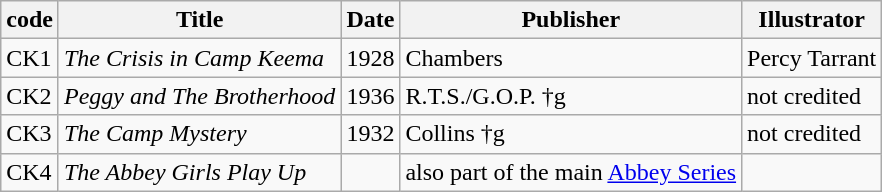<table class="wikitable">
<tr>
<th>code</th>
<th>Title</th>
<th>Date</th>
<th>Publisher</th>
<th>Illustrator</th>
</tr>
<tr>
<td>CK1</td>
<td><em>The Crisis in Camp Keema</em></td>
<td>1928</td>
<td>Chambers</td>
<td>Percy Tarrant</td>
</tr>
<tr>
<td>CK2</td>
<td><em>Peggy and The Brotherhood</em></td>
<td>1936</td>
<td>R.T.S./G.O.P. †g</td>
<td>not credited</td>
</tr>
<tr>
<td>CK3</td>
<td><em>The Camp Mystery</em></td>
<td>1932</td>
<td>Collins †g</td>
<td>not credited</td>
</tr>
<tr>
<td>CK4</td>
<td><em>The Abbey Girls Play Up</em></td>
<td></td>
<td>also part of the main <a href='#'>Abbey Series</a></td>
<td></td>
</tr>
</table>
